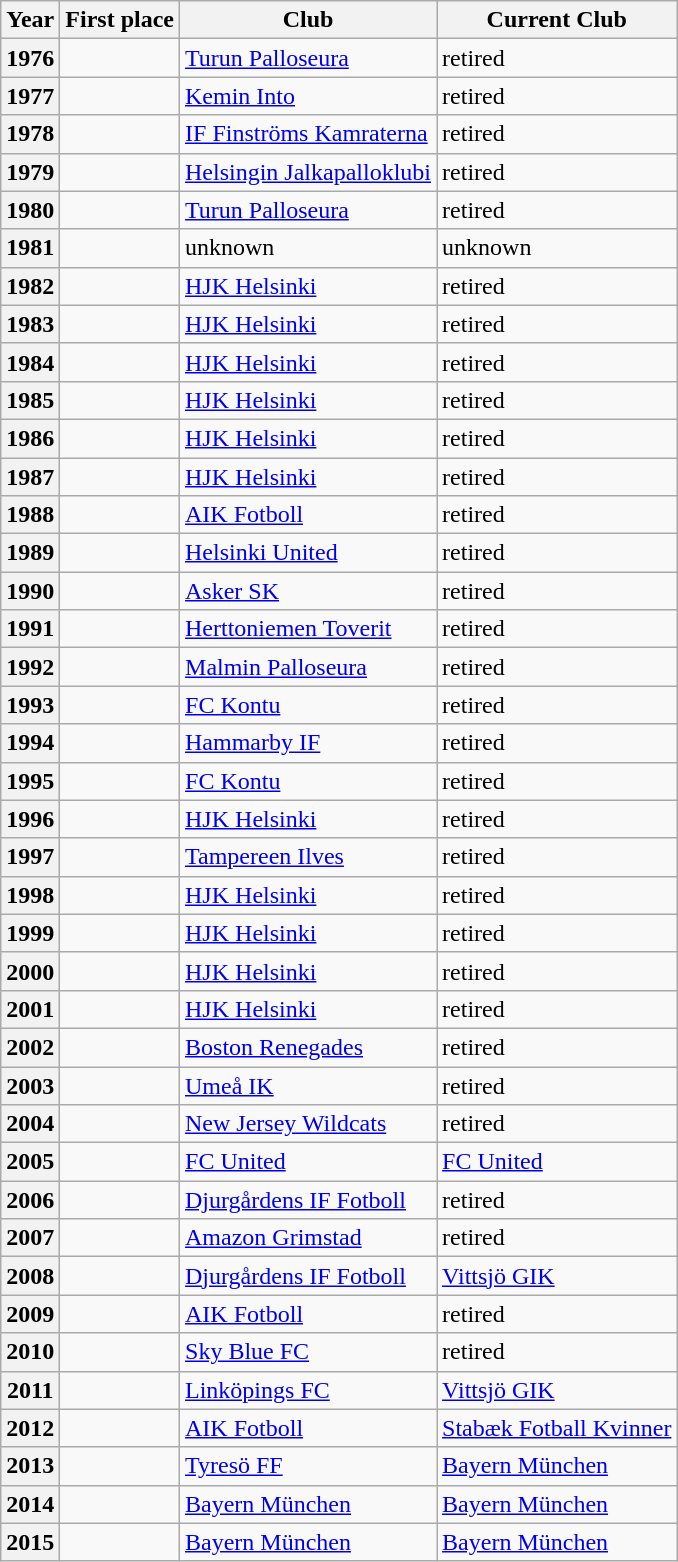<table class="wikitable plainrowheaders sortable">
<tr>
<th scope=col>Year</th>
<th scope=col>First place</th>
<th scope=col>Club</th>
<th scope=col>Current Club</th>
</tr>
<tr>
<th scope=row style=text-align:center>1976</th>
<td></td>
<td> <a href='#'>Turun Palloseura</a></td>
<td> retired</td>
</tr>
<tr>
<th scope=row style=text-align:center>1977</th>
<td></td>
<td> <a href='#'>Kemin Into</a></td>
<td> retired</td>
</tr>
<tr>
<th scope=row style=text-align:center>1978</th>
<td></td>
<td> <a href='#'>IF Finströms Kamraterna</a></td>
<td> retired</td>
</tr>
<tr>
<th scope=row style=text-align:center>1979</th>
<td></td>
<td> <a href='#'>Helsingin Jalkapalloklubi</a></td>
<td> retired</td>
</tr>
<tr>
<th scope=row style=text-align:center>1980</th>
<td></td>
<td> <a href='#'>Turun Palloseura</a></td>
<td> retired</td>
</tr>
<tr>
<th scope=row style=text-align:center>1981</th>
<td></td>
<td> unknown</td>
<td> unknown</td>
</tr>
<tr>
<th scope=row style=text-align:center>1982</th>
<td></td>
<td> <a href='#'>HJK Helsinki</a></td>
<td> retired</td>
</tr>
<tr>
<th scope=row style=text-align:center>1983</th>
<td></td>
<td> <a href='#'>HJK Helsinki</a></td>
<td> retired</td>
</tr>
<tr>
<th scope=row style=text-align:center>1984</th>
<td></td>
<td> <a href='#'>HJK Helsinki</a></td>
<td> retired</td>
</tr>
<tr>
<th scope=row style=text-align:center>1985</th>
<td></td>
<td> <a href='#'>HJK Helsinki</a></td>
<td> retired</td>
</tr>
<tr>
<th scope=row style=text-align:center>1986</th>
<td></td>
<td> <a href='#'>HJK Helsinki</a></td>
<td> retired</td>
</tr>
<tr>
<th scope=row style=text-align:center>1987</th>
<td></td>
<td> <a href='#'>HJK Helsinki</a></td>
<td> retired</td>
</tr>
<tr>
<th scope=row style=text-align:center>1988</th>
<td></td>
<td> <a href='#'>AIK Fotboll</a></td>
<td> retired</td>
</tr>
<tr>
<th scope=row style=text-align:center>1989</th>
<td></td>
<td> <a href='#'>Helsinki United</a></td>
<td> retired</td>
</tr>
<tr>
<th scope=row style=text-align:center>1990</th>
<td></td>
<td> <a href='#'>Asker SK</a></td>
<td> retired</td>
</tr>
<tr>
<th scope=row style=text-align:center>1991</th>
<td></td>
<td> <a href='#'>Herttoniemen Toverit</a></td>
<td> retired</td>
</tr>
<tr>
<th scope=row style=text-align:center>1992</th>
<td></td>
<td> <a href='#'>Malmin Palloseura</a></td>
<td> retired</td>
</tr>
<tr>
<th scope=row style=text-align:center>1993</th>
<td></td>
<td> <a href='#'>FC Kontu</a></td>
<td> retired</td>
</tr>
<tr>
<th scope=row style=text-align:center>1994</th>
<td></td>
<td> <a href='#'>Hammarby IF</a></td>
<td> retired</td>
</tr>
<tr>
<th scope=row style=text-align:center>1995</th>
<td></td>
<td> <a href='#'>FC Kontu</a></td>
<td> retired</td>
</tr>
<tr>
<th scope=row style=text-align:center>1996</th>
<td></td>
<td> <a href='#'>HJK Helsinki</a></td>
<td> retired</td>
</tr>
<tr>
<th scope=row style=text-align:center>1997</th>
<td></td>
<td> <a href='#'>Tampereen Ilves</a></td>
<td> retired</td>
</tr>
<tr>
<th scope=row style=text-align:center>1998</th>
<td></td>
<td> <a href='#'>HJK Helsinki</a></td>
<td> retired</td>
</tr>
<tr>
<th scope=row style=text-align:center>1999</th>
<td></td>
<td> <a href='#'>HJK Helsinki</a></td>
<td> retired</td>
</tr>
<tr>
<th scope=row style=text-align:center>2000</th>
<td></td>
<td> <a href='#'>HJK Helsinki</a></td>
<td> retired</td>
</tr>
<tr>
<th scope=row style=text-align:center>2001</th>
<td></td>
<td> <a href='#'>HJK Helsinki</a></td>
<td> retired</td>
</tr>
<tr>
<th scope=row style=text-align:center>2002</th>
<td></td>
<td> <a href='#'>Boston Renegades</a></td>
<td> retired</td>
</tr>
<tr>
<th scope=row style=text-align:center>2003</th>
<td></td>
<td> <a href='#'>Umeå IK</a></td>
<td> retired</td>
</tr>
<tr>
<th scope=row style=text-align:center>2004</th>
<td></td>
<td> <a href='#'>New Jersey Wildcats</a></td>
<td> retired</td>
</tr>
<tr>
<th scope=row style=text-align:center>2005</th>
<td></td>
<td> <a href='#'>FC United</a></td>
<td> <a href='#'>FC United</a></td>
</tr>
<tr>
<th scope=row style=text-align:center>2006</th>
<td></td>
<td> <a href='#'>Djurgårdens IF Fotboll</a></td>
<td> retired</td>
</tr>
<tr>
<th scope=row style=text-align:center>2007</th>
<td></td>
<td> <a href='#'>Amazon Grimstad</a></td>
<td> retired</td>
</tr>
<tr>
<th scope=row style=text-align:center>2008</th>
<td></td>
<td> <a href='#'>Djurgårdens IF Fotboll</a></td>
<td> <a href='#'>Vittsjö GIK</a></td>
</tr>
<tr>
<th scope=row style=text-align:center>2009</th>
<td></td>
<td> <a href='#'>AIK Fotboll</a></td>
<td> retired</td>
</tr>
<tr>
<th scope=row style=text-align:center>2010</th>
<td></td>
<td> <a href='#'>Sky Blue FC</a></td>
<td> retired</td>
</tr>
<tr>
<th scope=row style=text-align:center>2011</th>
<td></td>
<td> <a href='#'>Linköpings FC</a></td>
<td> <a href='#'>Vittsjö GIK</a></td>
</tr>
<tr>
<th scope=row style=text-align:center>2012</th>
<td></td>
<td> <a href='#'>AIK Fotboll</a></td>
<td> <a href='#'>Stabæk Fotball Kvinner</a></td>
</tr>
<tr>
<th scope=row style=text-align:center>2013</th>
<td></td>
<td> <a href='#'>Tyresö FF</a></td>
<td> <a href='#'>Bayern München</a></td>
</tr>
<tr>
<th scope=row style=text-align:center>2014</th>
<td></td>
<td> <a href='#'>Bayern München</a></td>
<td> <a href='#'>Bayern München</a></td>
</tr>
<tr>
<th scope=row style=text-align:center>2015</th>
<td></td>
<td> <a href='#'>Bayern München</a></td>
<td> <a href='#'>Bayern München</a></td>
</tr>
</table>
